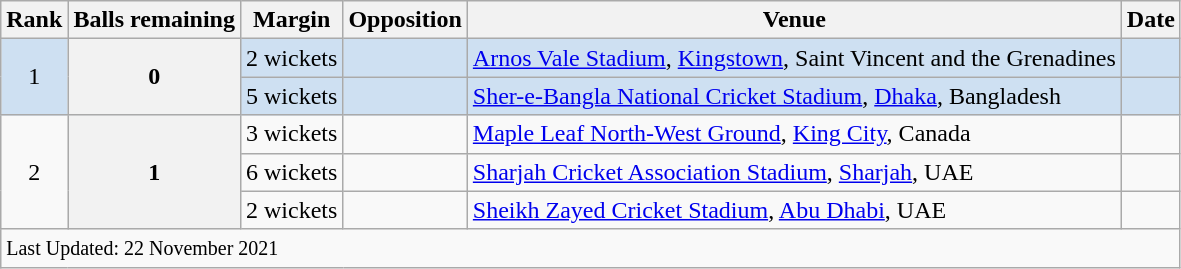<table class="wikitable plainrowheaders sortable">
<tr>
<th scope=col>Rank</th>
<th scope=col>Balls remaining</th>
<th scope=col>Margin</th>
<th scope=col>Opposition</th>
<th scope=col>Venue</th>
<th scope=col>Date</th>
</tr>
<tr bgcolor=#cee0f2>
<td align=center  rowspan=2>1</td>
<th scope=row style=text-align:center rowspan=2>0</th>
<td scope=row style=text-align:center;>2 wickets</td>
<td></td>
<td><a href='#'>Arnos Vale Stadium</a>, <a href='#'>Kingstown</a>, Saint Vincent and the Grenadines</td>
<td></td>
</tr>
<tr bgcolor=#cee0f2>
<td scope=row style=text-align:center;>5 wickets</td>
<td></td>
<td><a href='#'>Sher-e-Bangla National Cricket Stadium</a>, <a href='#'>Dhaka</a>, Bangladesh</td>
<td></td>
</tr>
<tr>
<td align=center rowspan=3>2</td>
<th scope=row style=text-align:center rowspan=3>1</th>
<td scope=row style=text-align:center;>3 wickets</td>
<td></td>
<td><a href='#'>Maple Leaf North-West Ground</a>, <a href='#'>King City</a>, Canada</td>
<td></td>
</tr>
<tr>
<td scope=row style=text-align:center;>6 wickets</td>
<td></td>
<td><a href='#'>Sharjah Cricket Association Stadium</a>, <a href='#'>Sharjah</a>, UAE</td>
<td></td>
</tr>
<tr>
<td scope=row style=text-align:center;>2 wickets</td>
<td></td>
<td><a href='#'>Sheikh Zayed Cricket Stadium</a>, <a href='#'>Abu Dhabi</a>, UAE</td>
<td></td>
</tr>
<tr class=sortbottom>
<td colspan=6><small>Last Updated: 22 November 2021</small></td>
</tr>
</table>
